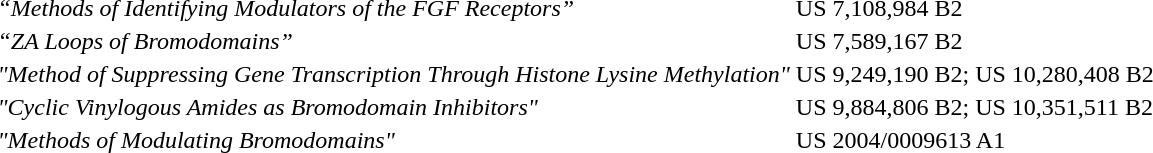<table class=”wikitable”>
<tr>
<td><em>“Methods of Identifying Modulators of the FGF Receptors”</em></td>
<td>US 7,108,984 B2</td>
</tr>
<tr>
<td><em>“ZA Loops of Bromodomains”</em></td>
<td>US 7,589,167 B2</td>
</tr>
<tr>
<td><em>"Method of Suppressing Gene Transcription Through Histone Lysine Methylation"</em></td>
<td>US 9,249,190 B2; US 10,280,408 B2</td>
</tr>
<tr>
<td><em>"Cyclic Vinylogous Amides as Bromodomain Inhibitors"</em></td>
<td>US 9,884,806 B2; US 10,351,511 B2</td>
</tr>
<tr>
<td><em>"Methods of Modulating Bromodomains"</em></td>
<td>US 2004/0009613 A1</td>
</tr>
<tr>
</tr>
</table>
